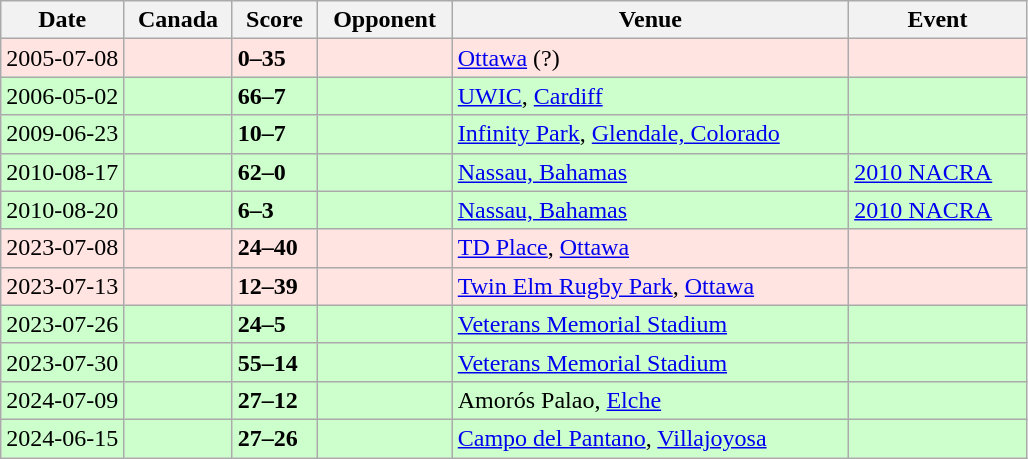<table class="wikitable sortable">
<tr>
<th style="width:12%">Date</th>
<th>Canada</th>
<th>Score</th>
<th>Opponent</th>
<th>Venue</th>
<th>Event</th>
</tr>
<tr bgcolor=FFE4E1>
<td>2005-07-08</td>
<td align=right></td>
<td><strong>0–35</strong></td>
<td></td>
<td><a href='#'>Ottawa</a> (?)</td>
<td></td>
</tr>
<tr bgcolor=#ccffcc>
<td>2006-05-02</td>
<td align=right></td>
<td><strong>66–7</strong></td>
<td></td>
<td><a href='#'>UWIC</a>, <a href='#'>Cardiff</a></td>
<td></td>
</tr>
<tr bgcolor=#ccffcc>
<td>2009-06-23</td>
<td></td>
<td><strong>10–7</strong></td>
<td></td>
<td><a href='#'>Infinity Park</a>, <a href='#'>Glendale, Colorado</a></td>
<td></td>
</tr>
<tr bgcolor=#ccffcc>
<td>2010-08-17</td>
<td align=right></td>
<td><strong>62–0</strong></td>
<td></td>
<td><a href='#'>Nassau, Bahamas</a></td>
<td><a href='#'>2010 NACRA</a></td>
</tr>
<tr bgcolor=#ccffcc>
<td>2010-08-20</td>
<td align=right></td>
<td><strong>6–3</strong></td>
<td></td>
<td><a href='#'>Nassau, Bahamas</a></td>
<td><a href='#'>2010 NACRA</a></td>
</tr>
<tr bgcolor=FFE4E1>
<td>2023-07-08</td>
<td align=right></td>
<td><strong>24–40</strong></td>
<td></td>
<td><a href='#'>TD Place</a>, <a href='#'>Ottawa</a></td>
<td></td>
</tr>
<tr bgcolor=FFE4E1>
<td>2023-07-13</td>
<td align=right></td>
<td><strong>12–39</strong></td>
<td></td>
<td><a href='#'>Twin Elm Rugby Park</a>, <a href='#'>Ottawa</a></td>
<td></td>
</tr>
<tr bgcolor=#ccffcc>
<td>2023-07-26</td>
<td align=right></td>
<td><strong>24–5</strong></td>
<td></td>
<td><a href='#'>Veterans Memorial Stadium</a></td>
<td></td>
</tr>
<tr bgcolor=#ccffcc>
<td>2023-07-30</td>
<td align=right></td>
<td><strong>55–14</strong></td>
<td></td>
<td><a href='#'>Veterans Memorial Stadium</a></td>
<td></td>
</tr>
<tr bgcolor=#ccffcc>
<td>2024-07-09</td>
<td align=right></td>
<td><strong>27–12</strong></td>
<td></td>
<td>Amorós Palao, <a href='#'>Elche</a></td>
<td></td>
</tr>
<tr bgcolor=#ccffcc>
<td>2024-06-15</td>
<td align=right></td>
<td><strong>27–26</strong></td>
<td></td>
<td><a href='#'>Campo del Pantano</a>, <a href='#'>Villajoyosa</a></td>
<td></td>
</tr>
</table>
